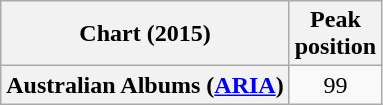<table class="wikitable plainrowheaders" style="text-align:center">
<tr>
<th scope="col">Chart (2015)</th>
<th scope="col">Peak<br>position</th>
</tr>
<tr>
<th scope="row">Australian Albums (<a href='#'>ARIA</a>)</th>
<td>99</td>
</tr>
</table>
